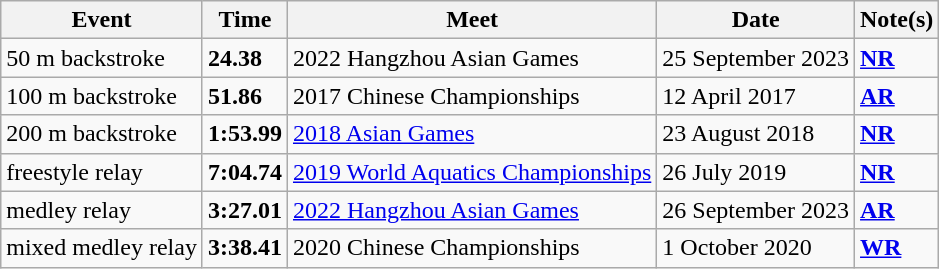<table class="wikitable">
<tr>
<th>Event</th>
<th>Time</th>
<th>Meet</th>
<th>Date</th>
<th>Note(s)</th>
</tr>
<tr>
<td>50 m backstroke</td>
<td><strong>24.38</strong></td>
<td>2022 Hangzhou Asian Games</td>
<td>25 September 2023</td>
<td><strong><a href='#'>NR</a></strong></td>
</tr>
<tr>
<td>100 m backstroke</td>
<td><strong>51.86</strong></td>
<td>2017 Chinese Championships</td>
<td>12 April 2017</td>
<td><strong><a href='#'>AR</a></strong></td>
</tr>
<tr>
<td>200 m backstroke</td>
<td><strong>1:53.99</strong></td>
<td><a href='#'>2018 Asian Games</a></td>
<td>23 August 2018</td>
<td><strong><a href='#'>NR</a></strong></td>
</tr>
<tr>
<td> freestyle relay</td>
<td><strong>7:04.74</strong></td>
<td><a href='#'>2019 World Aquatics Championships</a></td>
<td>26 July 2019</td>
<td><strong><a href='#'>NR</a></strong></td>
</tr>
<tr>
<td> medley relay</td>
<td><strong>3:27.01</strong></td>
<td><a href='#'>2022 Hangzhou Asian Games</a></td>
<td>26 September 2023</td>
<td><strong><a href='#'>AR</a></strong></td>
</tr>
<tr>
<td> mixed medley relay</td>
<td><strong>3:38.41</strong></td>
<td>2020 Chinese Championships</td>
<td>1 October 2020</td>
<td><strong><a href='#'>WR</a></strong></td>
</tr>
</table>
